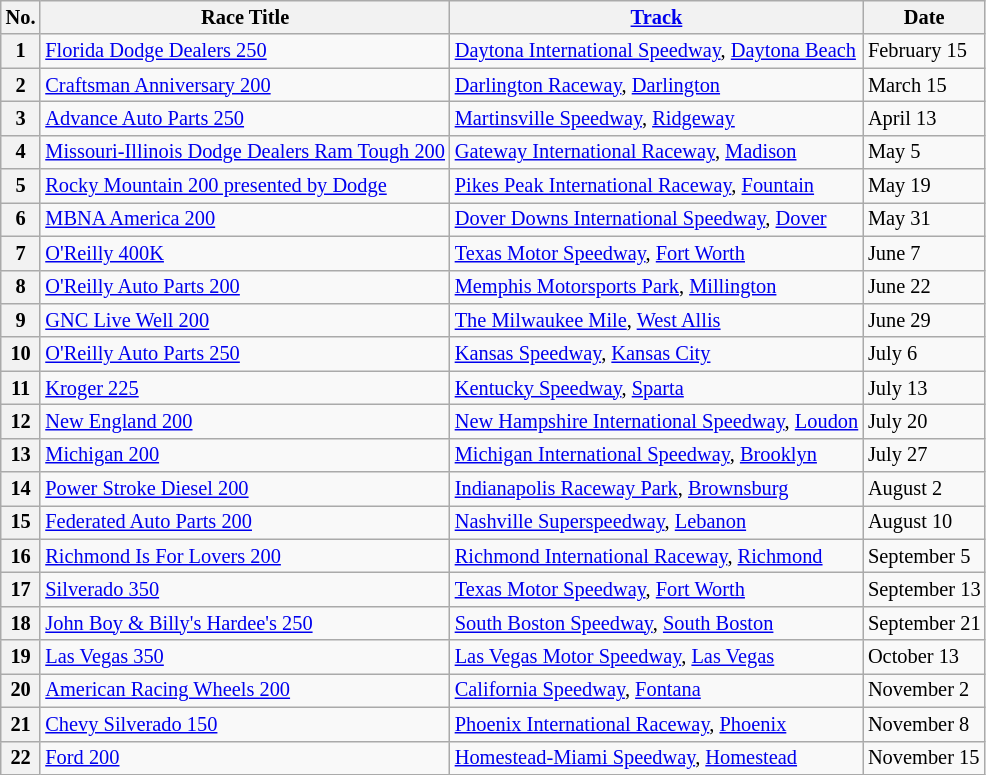<table class="wikitable" style="font-size:85%;">
<tr>
<th>No.</th>
<th>Race Title</th>
<th><a href='#'>Track</a></th>
<th>Date</th>
</tr>
<tr>
<th>1</th>
<td><a href='#'>Florida Dodge Dealers 250</a></td>
<td><a href='#'>Daytona International Speedway</a>, <a href='#'>Daytona Beach</a></td>
<td>February 15</td>
</tr>
<tr>
<th>2</th>
<td><a href='#'>Craftsman Anniversary 200</a></td>
<td><a href='#'>Darlington Raceway</a>, <a href='#'>Darlington</a></td>
<td>March 15</td>
</tr>
<tr>
<th>3</th>
<td><a href='#'>Advance Auto Parts 250</a></td>
<td><a href='#'>Martinsville Speedway</a>, <a href='#'>Ridgeway</a></td>
<td>April 13</td>
</tr>
<tr>
<th>4</th>
<td><a href='#'>Missouri-Illinois Dodge Dealers Ram Tough 200</a></td>
<td><a href='#'>Gateway International Raceway</a>, <a href='#'>Madison</a></td>
<td>May 5</td>
</tr>
<tr>
<th>5</th>
<td><a href='#'>Rocky Mountain 200 presented by Dodge</a></td>
<td><a href='#'>Pikes Peak International Raceway</a>, <a href='#'>Fountain</a></td>
<td>May 19</td>
</tr>
<tr>
<th>6</th>
<td><a href='#'>MBNA America 200</a></td>
<td><a href='#'>Dover Downs International Speedway</a>, <a href='#'>Dover</a></td>
<td>May 31</td>
</tr>
<tr>
<th>7</th>
<td><a href='#'>O'Reilly 400K</a></td>
<td><a href='#'>Texas Motor Speedway</a>, <a href='#'>Fort Worth</a></td>
<td>June 7</td>
</tr>
<tr>
<th>8</th>
<td><a href='#'>O'Reilly Auto Parts 200</a></td>
<td><a href='#'>Memphis Motorsports Park</a>, <a href='#'>Millington</a></td>
<td>June 22</td>
</tr>
<tr>
<th>9</th>
<td><a href='#'>GNC Live Well 200</a></td>
<td><a href='#'>The Milwaukee Mile</a>, <a href='#'>West Allis</a></td>
<td>June 29</td>
</tr>
<tr>
<th>10</th>
<td><a href='#'>O'Reilly Auto Parts 250</a></td>
<td><a href='#'>Kansas Speedway</a>, <a href='#'>Kansas City</a></td>
<td>July 6</td>
</tr>
<tr>
<th>11</th>
<td><a href='#'>Kroger 225</a></td>
<td><a href='#'>Kentucky Speedway</a>, <a href='#'>Sparta</a></td>
<td>July 13</td>
</tr>
<tr>
<th>12</th>
<td><a href='#'>New England 200</a></td>
<td><a href='#'>New Hampshire International Speedway</a>, <a href='#'>Loudon</a></td>
<td>July 20</td>
</tr>
<tr>
<th>13</th>
<td><a href='#'>Michigan 200</a></td>
<td><a href='#'>Michigan International Speedway</a>, <a href='#'>Brooklyn</a></td>
<td>July 27</td>
</tr>
<tr>
<th>14</th>
<td><a href='#'>Power Stroke Diesel 200</a></td>
<td><a href='#'>Indianapolis Raceway Park</a>, <a href='#'>Brownsburg</a></td>
<td>August 2</td>
</tr>
<tr>
<th>15</th>
<td><a href='#'>Federated Auto Parts 200</a></td>
<td><a href='#'>Nashville Superspeedway</a>, <a href='#'>Lebanon</a></td>
<td>August 10</td>
</tr>
<tr>
<th>16</th>
<td><a href='#'>Richmond Is For Lovers 200</a></td>
<td><a href='#'>Richmond International Raceway</a>, <a href='#'>Richmond</a></td>
<td>September 5</td>
</tr>
<tr>
<th>17</th>
<td><a href='#'>Silverado 350</a></td>
<td><a href='#'>Texas Motor Speedway</a>, <a href='#'>Fort Worth</a></td>
<td>September 13</td>
</tr>
<tr>
<th>18</th>
<td><a href='#'>John Boy & Billy's Hardee's 250</a></td>
<td><a href='#'>South Boston Speedway</a>, <a href='#'>South Boston</a></td>
<td>September 21</td>
</tr>
<tr>
<th>19</th>
<td><a href='#'>Las Vegas 350</a></td>
<td><a href='#'>Las Vegas Motor Speedway</a>, <a href='#'>Las Vegas</a></td>
<td>October 13</td>
</tr>
<tr>
<th>20</th>
<td><a href='#'>American Racing Wheels 200</a></td>
<td><a href='#'>California Speedway</a>, <a href='#'>Fontana</a></td>
<td>November 2</td>
</tr>
<tr>
<th>21</th>
<td><a href='#'>Chevy Silverado 150</a></td>
<td><a href='#'>Phoenix International Raceway</a>, <a href='#'>Phoenix</a></td>
<td>November 8</td>
</tr>
<tr>
<th>22</th>
<td><a href='#'>Ford 200</a></td>
<td><a href='#'>Homestead-Miami Speedway</a>, <a href='#'>Homestead</a></td>
<td>November 15</td>
</tr>
</table>
